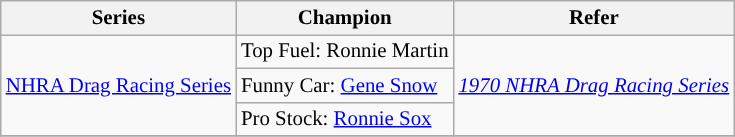<table class="wikitable" style="font-size:87%;">
<tr>
<th>Series</th>
<th>Champion</th>
<th>Refer</th>
</tr>
<tr>
<td rowspan=3><a href='#'>NHRA Drag Racing Series</a></td>
<td>Top Fuel:  Ronnie Martin</td>
<td rowspan=3><em><a href='#'>1970 NHRA Drag Racing Series</a></em></td>
</tr>
<tr>
<td>Funny Car:  <a href='#'>Gene Snow</a></td>
</tr>
<tr>
<td>Pro Stock:  <a href='#'>Ronnie Sox</a></td>
</tr>
<tr>
</tr>
</table>
